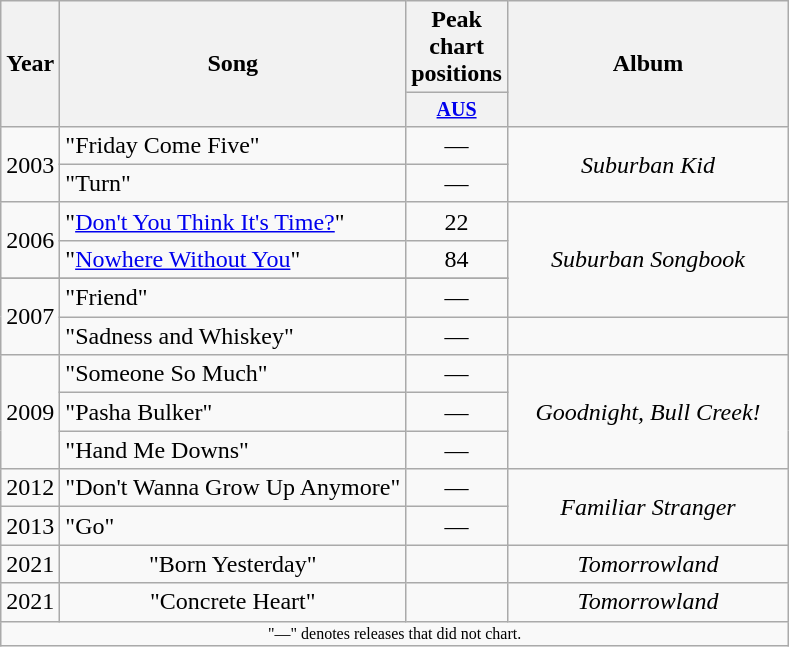<table class="wikitable" style="text-align:center;">
<tr>
<th rowspan="2">Year</th>
<th rowspan="2">Song</th>
<th colspan="1">Peak chart positions</th>
<th rowspan="2" width="180">Album</th>
</tr>
<tr style="font-size:smaller;">
<th width="30"><a href='#'>AUS</a><br></th>
</tr>
<tr>
<td rowspan="2">2003</td>
<td align="left">"Friday Come Five"</td>
<td>—</td>
<td rowspan="2"><em>Suburban Kid</em></td>
</tr>
<tr>
<td align="left">"Turn"</td>
<td>—</td>
</tr>
<tr>
<td rowspan="2">2006</td>
<td align="left">"<a href='#'>Don't You Think It's Time?</a>"</td>
<td>22</td>
<td rowspan="4"><em>Suburban Songbook</em></td>
</tr>
<tr>
<td align="left">"<a href='#'>Nowhere Without You</a>"</td>
<td>84</td>
</tr>
<tr>
</tr>
<tr>
<td rowspan="2">2007</td>
<td align="left">"Friend"</td>
<td>—</td>
</tr>
<tr>
<td align="left">"Sadness and Whiskey"</td>
<td>—</td>
</tr>
<tr>
<td rowspan="3">2009</td>
<td align="left">"Someone So Much"</td>
<td>—</td>
<td rowspan="3"><em>Goodnight, Bull Creek!</em></td>
</tr>
<tr>
<td align="left">"Pasha Bulker"</td>
<td>—</td>
</tr>
<tr>
<td align="left">"Hand Me Downs"</td>
<td>—</td>
</tr>
<tr>
<td>2012</td>
<td align="left">"Don't Wanna Grow Up Anymore"</td>
<td>—</td>
<td rowspan="2"><em>Familiar Stranger</em></td>
</tr>
<tr>
<td>2013</td>
<td align="left">"Go"</td>
<td>—</td>
</tr>
<tr>
<td>2021</td>
<td>"Born Yesterday"</td>
<td></td>
<td><em>Tomorrowland</em></td>
</tr>
<tr>
<td>2021</td>
<td>"Concrete Heart"</td>
<td></td>
<td><em>Tomorrowland</em></td>
</tr>
<tr>
<td align="center" colspan="4" style="font-size: 8pt">"—" denotes releases that did not chart.</td>
</tr>
</table>
